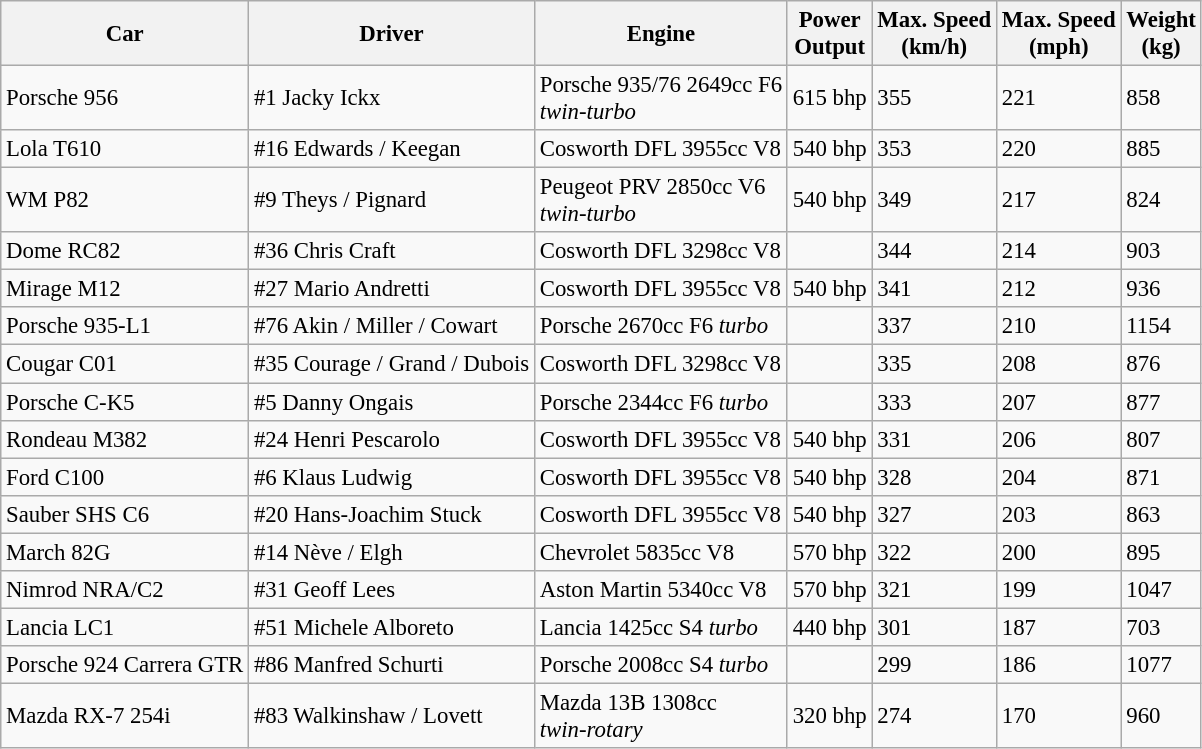<table class="wikitable" style="font-size: 95%;">
<tr>
<th>Car</th>
<th>Driver</th>
<th>Engine</th>
<th>Power<br>Output</th>
<th>Max. Speed<br> (km/h)</th>
<th>Max. Speed<br> (mph)</th>
<th>Weight<br> (kg)</th>
</tr>
<tr>
<td>Porsche 956</td>
<td>#1 Jacky Ickx</td>
<td>Porsche 935/76 2649cc F6<br> <em>twin-turbo</em></td>
<td>615 bhp</td>
<td>355</td>
<td>221</td>
<td>858</td>
</tr>
<tr>
<td>Lola T610</td>
<td>#16 Edwards / Keegan</td>
<td>Cosworth DFL 3955cc V8</td>
<td>540 bhp</td>
<td>353</td>
<td>220</td>
<td>885</td>
</tr>
<tr>
<td>WM P82</td>
<td>#9 Theys / Pignard</td>
<td>Peugeot PRV 2850cc V6<br> <em>twin-turbo</em></td>
<td>540 bhp</td>
<td>349</td>
<td>217</td>
<td>824</td>
</tr>
<tr>
<td>Dome RC82</td>
<td>#36 Chris Craft</td>
<td>Cosworth DFL 3298cc V8</td>
<td></td>
<td>344</td>
<td>214</td>
<td>903</td>
</tr>
<tr>
<td>Mirage M12</td>
<td>#27 Mario Andretti</td>
<td>Cosworth DFL 3955cc V8</td>
<td>540 bhp</td>
<td>341</td>
<td>212</td>
<td>936</td>
</tr>
<tr>
<td>Porsche 935-L1</td>
<td>#76 Akin / Miller / Cowart</td>
<td>Porsche 2670cc F6 <em>turbo</em></td>
<td></td>
<td>337</td>
<td>210</td>
<td>1154</td>
</tr>
<tr>
<td>Cougar C01</td>
<td>#35 Courage / Grand / Dubois</td>
<td>Cosworth DFL 3298cc V8</td>
<td></td>
<td>335</td>
<td>208</td>
<td>876</td>
</tr>
<tr>
<td>Porsche C-K5</td>
<td>#5 Danny Ongais</td>
<td>Porsche 2344cc F6 <em>turbo</em></td>
<td></td>
<td>333</td>
<td>207</td>
<td>877</td>
</tr>
<tr>
<td>Rondeau M382</td>
<td>#24 Henri Pescarolo</td>
<td>Cosworth DFL 3955cc V8</td>
<td>540 bhp</td>
<td>331</td>
<td>206</td>
<td>807</td>
</tr>
<tr>
<td>Ford C100</td>
<td>#6 Klaus Ludwig</td>
<td>Cosworth DFL 3955cc V8</td>
<td>540 bhp</td>
<td>328</td>
<td>204</td>
<td>871</td>
</tr>
<tr>
<td>Sauber SHS C6</td>
<td>#20 Hans-Joachim Stuck</td>
<td>Cosworth DFL 3955cc V8</td>
<td>540 bhp</td>
<td>327</td>
<td>203</td>
<td>863</td>
</tr>
<tr>
<td>March 82G</td>
<td>#14 Nève / Elgh</td>
<td>Chevrolet 5835cc V8</td>
<td>570 bhp</td>
<td>322</td>
<td>200</td>
<td>895</td>
</tr>
<tr>
<td>Nimrod NRA/C2</td>
<td>#31 Geoff Lees</td>
<td>Aston Martin 5340cc V8</td>
<td>570 bhp</td>
<td>321</td>
<td>199</td>
<td>1047</td>
</tr>
<tr>
<td>Lancia LC1</td>
<td>#51 Michele Alboreto</td>
<td>Lancia 1425cc S4 <em>turbo</em></td>
<td>440 bhp</td>
<td>301</td>
<td>187</td>
<td>703</td>
</tr>
<tr>
<td>Porsche 924 Carrera GTR</td>
<td>#86 Manfred Schurti</td>
<td>Porsche 2008cc S4 <em>turbo</em></td>
<td></td>
<td>299</td>
<td>186</td>
<td>1077</td>
</tr>
<tr>
<td>Mazda RX-7 254i</td>
<td>#83 Walkinshaw / Lovett</td>
<td>Mazda 13B 1308cc<br> <em>twin-rotary</em></td>
<td>320 bhp</td>
<td>274</td>
<td>170</td>
<td>960</td>
</tr>
</table>
